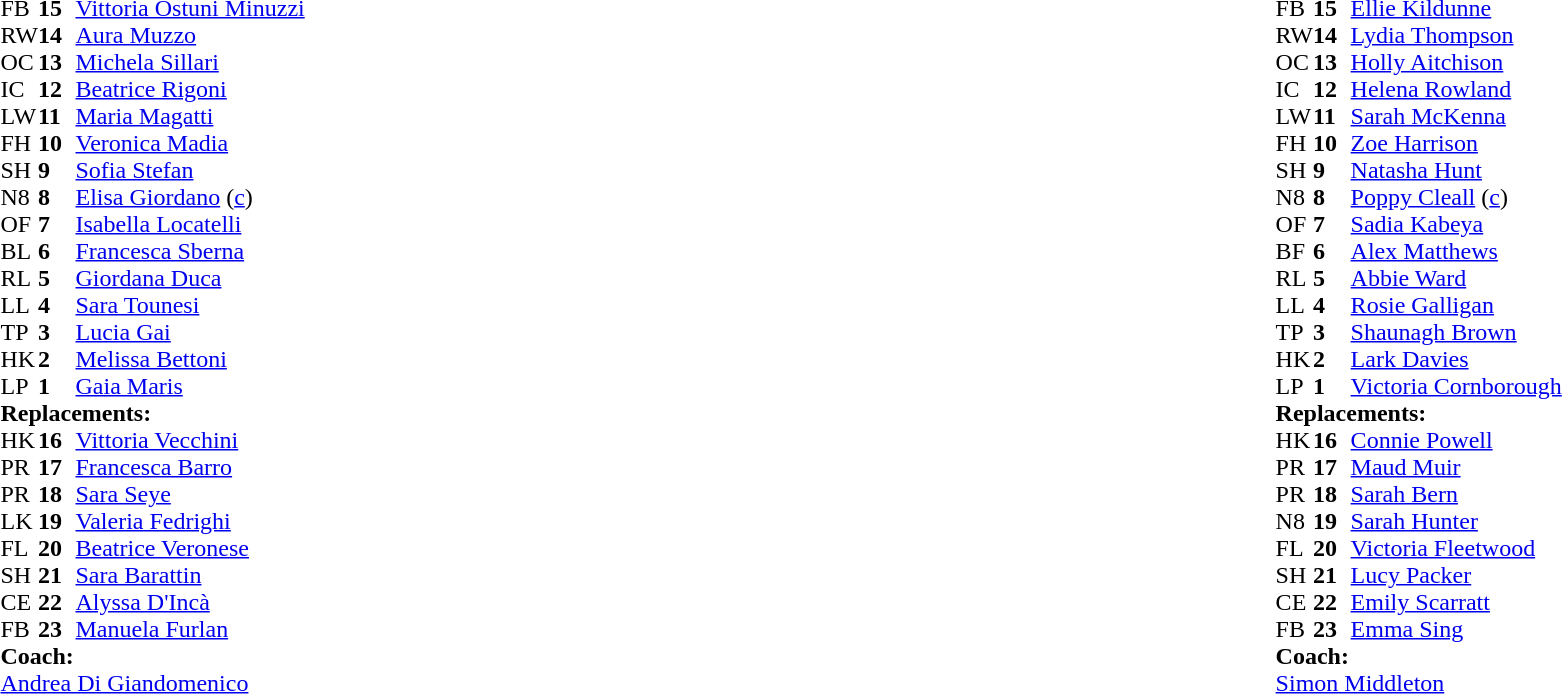<table style="width:100%">
<tr>
<td style="vertical-align:top; width:50%"><br><table cellspacing="0" cellpadding="0">
<tr>
<th width="25"></th>
<th width="25"></th>
</tr>
<tr>
<td>FB</td>
<td><strong>15</strong></td>
<td><a href='#'>Vittoria Ostuni Minuzzi</a></td>
</tr>
<tr>
<td>RW</td>
<td><strong>14</strong></td>
<td><a href='#'>Aura Muzzo</a></td>
<td></td>
<td></td>
</tr>
<tr>
<td>OC</td>
<td><strong>13</strong></td>
<td><a href='#'>Michela Sillari</a></td>
</tr>
<tr>
<td>IC</td>
<td><strong>12</strong></td>
<td><a href='#'>Beatrice Rigoni</a></td>
<td></td>
</tr>
<tr>
<td>LW</td>
<td><strong>11</strong></td>
<td><a href='#'>Maria Magatti</a></td>
</tr>
<tr>
<td>FH</td>
<td><strong>10</strong></td>
<td><a href='#'>Veronica Madia</a></td>
</tr>
<tr>
<td>SH</td>
<td><strong>9</strong></td>
<td><a href='#'>Sofia Stefan</a></td>
<td></td>
<td></td>
</tr>
<tr>
<td>N8</td>
<td><strong>8</strong></td>
<td><a href='#'>Elisa Giordano</a> (<a href='#'>c</a>)</td>
</tr>
<tr>
<td>OF</td>
<td><strong>7</strong></td>
<td><a href='#'>Isabella Locatelli</a></td>
<td></td>
<td></td>
</tr>
<tr>
<td>BL</td>
<td><strong>6</strong></td>
<td><a href='#'>Francesca Sberna</a></td>
<td></td>
<td></td>
</tr>
<tr>
<td>RL</td>
<td><strong>5</strong></td>
<td><a href='#'>Giordana Duca</a></td>
</tr>
<tr>
<td>LL</td>
<td><strong>4</strong></td>
<td><a href='#'>Sara Tounesi</a></td>
<td></td>
<td></td>
</tr>
<tr>
<td>TP</td>
<td><strong>3</strong></td>
<td><a href='#'>Lucia Gai</a></td>
<td></td>
<td></td>
</tr>
<tr>
<td>HK</td>
<td><strong>2</strong></td>
<td><a href='#'>Melissa Bettoni</a></td>
<td></td>
<td></td>
</tr>
<tr>
<td>LP</td>
<td><strong>1</strong></td>
<td><a href='#'>Gaia Maris</a></td>
<td></td>
<td></td>
</tr>
<tr>
<td colspan="3"><strong>Replacements:</strong></td>
</tr>
<tr>
<td>HK</td>
<td><strong>16</strong></td>
<td><a href='#'>Vittoria Vecchini</a></td>
<td></td>
<td></td>
</tr>
<tr>
<td>PR</td>
<td><strong>17</strong></td>
<td><a href='#'>Francesca Barro</a></td>
<td></td>
<td></td>
</tr>
<tr>
<td>PR</td>
<td><strong>18</strong></td>
<td><a href='#'>Sara Seye</a></td>
<td></td>
<td></td>
</tr>
<tr>
<td>LK</td>
<td><strong>19</strong></td>
<td><a href='#'>Valeria Fedrighi</a></td>
<td></td>
<td></td>
</tr>
<tr>
<td>FL</td>
<td><strong>20</strong></td>
<td><a href='#'>Beatrice Veronese</a></td>
<td></td>
<td></td>
</tr>
<tr>
<td>SH</td>
<td><strong>21</strong></td>
<td><a href='#'>Sara Barattin</a></td>
<td></td>
<td></td>
</tr>
<tr>
<td>CE</td>
<td><strong>22</strong></td>
<td><a href='#'>Alyssa D'Incà</a></td>
<td></td>
<td></td>
</tr>
<tr>
<td>FB</td>
<td><strong>23</strong></td>
<td><a href='#'>Manuela Furlan</a></td>
<td></td>
<td></td>
</tr>
<tr>
<td colspan=3><strong>Coach:</strong></td>
</tr>
<tr>
<td colspan="4"> <a href='#'>Andrea Di Giandomenico</a></td>
</tr>
</table>
</td>
<td style="vertical-align:top"></td>
<td style="vertical-align:top; width:50%"><br><table cellspacing="0" cellpadding="0" style="margin:auto">
<tr>
<th width="25"></th>
<th width="25"></th>
</tr>
<tr>
<td>FB</td>
<td><strong>15</strong></td>
<td><a href='#'>Ellie Kildunne</a></td>
<td></td>
<td></td>
</tr>
<tr>
<td>RW</td>
<td><strong>14</strong></td>
<td><a href='#'>Lydia Thompson</a></td>
</tr>
<tr>
<td>OC</td>
<td><strong>13</strong></td>
<td><a href='#'>Holly Aitchison</a></td>
<td></td>
<td></td>
</tr>
<tr>
<td>IC</td>
<td><strong>12</strong></td>
<td><a href='#'>Helena Rowland</a></td>
</tr>
<tr>
<td>LW</td>
<td><strong>11</strong></td>
<td><a href='#'>Sarah McKenna</a></td>
</tr>
<tr>
<td>FH</td>
<td><strong>10</strong></td>
<td><a href='#'>Zoe Harrison</a></td>
</tr>
<tr>
<td>SH</td>
<td><strong>9</strong></td>
<td><a href='#'>Natasha Hunt</a></td>
<td></td>
<td></td>
</tr>
<tr>
<td>N8</td>
<td><strong>8</strong></td>
<td><a href='#'>Poppy Cleall</a> (<a href='#'>c</a>)</td>
<td></td>
<td></td>
</tr>
<tr>
<td>OF</td>
<td><strong>7</strong></td>
<td><a href='#'>Sadia Kabeya</a></td>
<td></td>
<td></td>
</tr>
<tr>
<td>BF</td>
<td><strong>6</strong></td>
<td><a href='#'>Alex Matthews</a></td>
</tr>
<tr>
<td>RL</td>
<td><strong>5</strong></td>
<td><a href='#'>Abbie Ward</a></td>
</tr>
<tr>
<td>LL</td>
<td><strong>4</strong></td>
<td><a href='#'>Rosie Galligan</a></td>
</tr>
<tr>
<td>TP</td>
<td><strong>3</strong></td>
<td><a href='#'>Shaunagh Brown</a></td>
<td></td>
<td></td>
</tr>
<tr>
<td>HK</td>
<td><strong>2</strong></td>
<td><a href='#'>Lark Davies</a></td>
<td></td>
<td></td>
</tr>
<tr>
<td>LP</td>
<td><strong>1</strong></td>
<td><a href='#'>Victoria Cornborough</a></td>
<td></td>
<td></td>
</tr>
<tr>
<td colspan="3"><strong>Replacements:</strong></td>
</tr>
<tr>
<td>HK</td>
<td><strong>16</strong></td>
<td><a href='#'>Connie Powell</a></td>
<td></td>
<td></td>
</tr>
<tr>
<td>PR</td>
<td><strong>17</strong></td>
<td><a href='#'>Maud Muir</a></td>
<td></td>
<td></td>
</tr>
<tr>
<td>PR</td>
<td><strong>18</strong></td>
<td><a href='#'>Sarah Bern</a></td>
<td></td>
<td></td>
</tr>
<tr>
<td>N8</td>
<td><strong>19</strong></td>
<td><a href='#'>Sarah Hunter</a></td>
<td></td>
<td></td>
</tr>
<tr>
<td>FL</td>
<td><strong>20</strong></td>
<td><a href='#'>Victoria Fleetwood</a></td>
<td></td>
<td></td>
</tr>
<tr>
<td>SH</td>
<td><strong>21</strong></td>
<td><a href='#'>Lucy Packer</a></td>
<td></td>
<td></td>
</tr>
<tr>
<td>CE</td>
<td><strong>22</strong></td>
<td><a href='#'>Emily Scarratt</a></td>
<td></td>
<td></td>
</tr>
<tr>
<td>FB</td>
<td><strong>23</strong></td>
<td><a href='#'>Emma Sing</a></td>
<td></td>
<td></td>
</tr>
<tr>
<td colspan=3><strong>Coach:</strong></td>
</tr>
<tr>
<td colspan="4"> <a href='#'>Simon Middleton</a></td>
</tr>
</table>
</td>
</tr>
</table>
